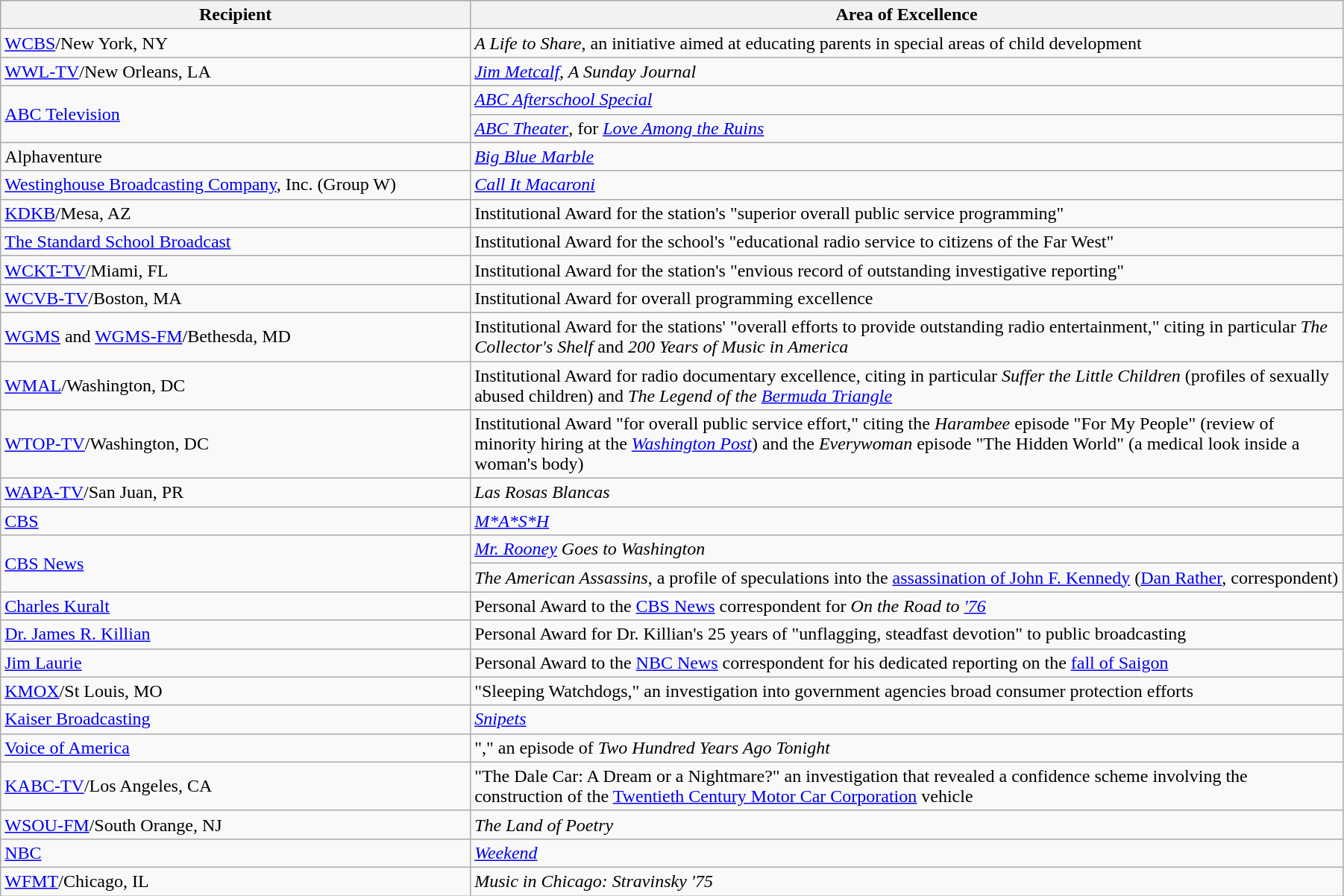<table class="wikitable" style="width:95%">
<tr bgcolor="#CCCCCC">
<th width=35%>Recipient</th>
<th width=65%>Area of Excellence</th>
</tr>
<tr>
<td><a href='#'>WCBS</a>/New York, NY</td>
<td><em>A Life to Share</em>, an initiative aimed at educating parents in special areas of child development</td>
</tr>
<tr>
<td><a href='#'>WWL-TV</a>/New Orleans, LA</td>
<td><em><a href='#'>Jim Metcalf</a>, A Sunday Journal</em></td>
</tr>
<tr>
<td rowspan="2"><a href='#'>ABC Television</a></td>
<td><em><a href='#'>ABC Afterschool Special</a></em></td>
</tr>
<tr>
<td><em><a href='#'>ABC Theater</a></em>, for <em><a href='#'>Love Among the Ruins</a></em></td>
</tr>
<tr>
<td>Alphaventure</td>
<td><em><a href='#'>Big Blue Marble</a></em></td>
</tr>
<tr>
<td><a href='#'>Westinghouse Broadcasting Company</a>, Inc. (Group W)</td>
<td><em><a href='#'>Call It Macaroni</a></em></td>
</tr>
<tr>
<td><a href='#'>KDKB</a>/Mesa, AZ</td>
<td>Institutional Award for the station's "superior overall public service programming"</td>
</tr>
<tr>
<td><a href='#'>The Standard School Broadcast</a></td>
<td>Institutional Award for the school's "educational radio service to citizens of the Far West"</td>
</tr>
<tr>
<td><a href='#'>WCKT-TV</a>/Miami, FL</td>
<td>Institutional Award for the station's "envious record of outstanding investigative reporting"</td>
</tr>
<tr>
<td><a href='#'>WCVB-TV</a>/Boston, MA</td>
<td>Institutional Award for overall programming excellence</td>
</tr>
<tr>
<td><a href='#'>WGMS</a> and <a href='#'>WGMS-FM</a>/Bethesda, MD</td>
<td>Institutional Award for the stations' "overall efforts to provide outstanding radio entertainment," citing in particular <em>The Collector's Shelf</em> and <em>200 Years of Music in America</em></td>
</tr>
<tr>
<td><a href='#'>WMAL</a>/Washington, DC</td>
<td>Institutional Award for radio documentary excellence, citing in particular <em>Suffer the Little Children</em> (profiles of sexually abused children) and <em>The Legend of the <a href='#'>Bermuda Triangle</a></em></td>
</tr>
<tr>
<td><a href='#'>WTOP-TV</a>/Washington, DC</td>
<td>Institutional Award "for overall public service effort," citing the <em>Harambee</em> episode "For My People" (review of minority hiring at the <em><a href='#'>Washington Post</a></em>) and the <em>Everywoman</em> episode "The Hidden World" (a medical look inside a woman's body)</td>
</tr>
<tr>
<td><a href='#'>WAPA-TV</a>/San Juan, PR</td>
<td><em>Las Rosas Blancas</em></td>
</tr>
<tr>
<td><a href='#'>CBS</a></td>
<td><em><a href='#'>M*A*S*H</a></em></td>
</tr>
<tr>
<td rowspan="2"><a href='#'>CBS News</a></td>
<td><em><a href='#'>Mr. Rooney</a> Goes to Washington</em></td>
</tr>
<tr>
<td><em>The American Assassins</em>, a profile of speculations into the <a href='#'>assassination of John F. Kennedy</a> (<a href='#'>Dan Rather</a>, correspondent)</td>
</tr>
<tr>
<td><a href='#'>Charles Kuralt</a></td>
<td>Personal Award to the <a href='#'>CBS News</a> correspondent for <em>On the Road to <a href='#'>'76</a></em></td>
</tr>
<tr>
<td><a href='#'>Dr. James R. Killian</a></td>
<td>Personal Award for Dr. Killian's 25 years of "unflagging, steadfast devotion" to public broadcasting</td>
</tr>
<tr>
<td><a href='#'>Jim Laurie</a></td>
<td>Personal Award to the <a href='#'>NBC News</a> correspondent for his dedicated reporting on the <a href='#'>fall of Saigon</a></td>
</tr>
<tr>
<td><a href='#'>KMOX</a>/St Louis, MO</td>
<td>"Sleeping Watchdogs," an investigation into government agencies broad consumer protection efforts</td>
</tr>
<tr>
<td><a href='#'>Kaiser Broadcasting</a></td>
<td><em><a href='#'>Snipets</a></em></td>
</tr>
<tr>
<td><a href='#'>Voice of America</a></td>
<td>"," an episode of <em>Two Hundred Years Ago Tonight</em></td>
</tr>
<tr>
<td><a href='#'>KABC-TV</a>/Los Angeles, CA</td>
<td>"The Dale Car: A Dream or a Nightmare?" an investigation that revealed a confidence scheme involving the construction of the <a href='#'>Twentieth Century Motor Car Corporation</a> vehicle</td>
</tr>
<tr>
<td><a href='#'>WSOU-FM</a>/South Orange, NJ</td>
<td><em>The Land of Poetry</em></td>
</tr>
<tr>
<td><a href='#'>NBC</a></td>
<td><em><a href='#'>Weekend</a></em></td>
</tr>
<tr>
<td><a href='#'>WFMT</a>/Chicago, IL</td>
<td><em>Music in Chicago: Stravinsky '75</em></td>
</tr>
</table>
